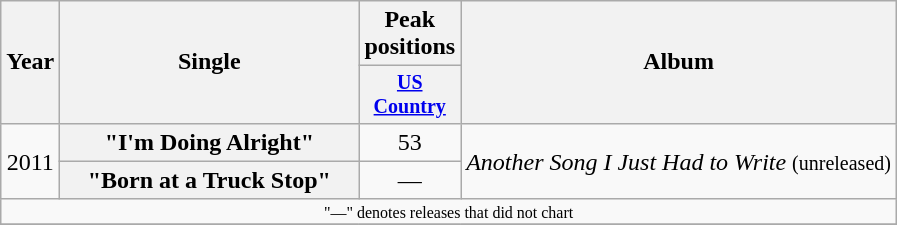<table class="wikitable plainrowheaders" style="text-align:center;">
<tr>
<th rowspan="2">Year</th>
<th rowspan="2" style="width:12em;">Single</th>
<th colspan="1">Peak positions</th>
<th rowspan="2">Album</th>
</tr>
<tr style="font-size:smaller;">
<th width="60"><a href='#'>US Country</a><br></th>
</tr>
<tr>
<td rowspan=2>2011</td>
<th scope="row">"I'm Doing Alright"</th>
<td>53</td>
<td align="left" rowspan=2><em>Another Song I Just Had to Write</em> <small>(unreleased)</small></td>
</tr>
<tr>
<th scope="row">"Born at a Truck Stop"</th>
<td>—</td>
</tr>
<tr>
<td colspan="4" style="font-size:8pt">"—" denotes releases that did not chart</td>
</tr>
<tr>
</tr>
</table>
